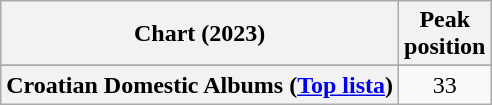<table class="wikitable sortable plainrowheaders" style="text-align:center">
<tr>
<th scope="col">Chart (2023)</th>
<th scope="col">Peak<br>position</th>
</tr>
<tr>
</tr>
<tr>
<th scope="row">Croatian Domestic Albums (<a href='#'>Top lista</a>)</th>
<td align="center">33</td>
</tr>
</table>
